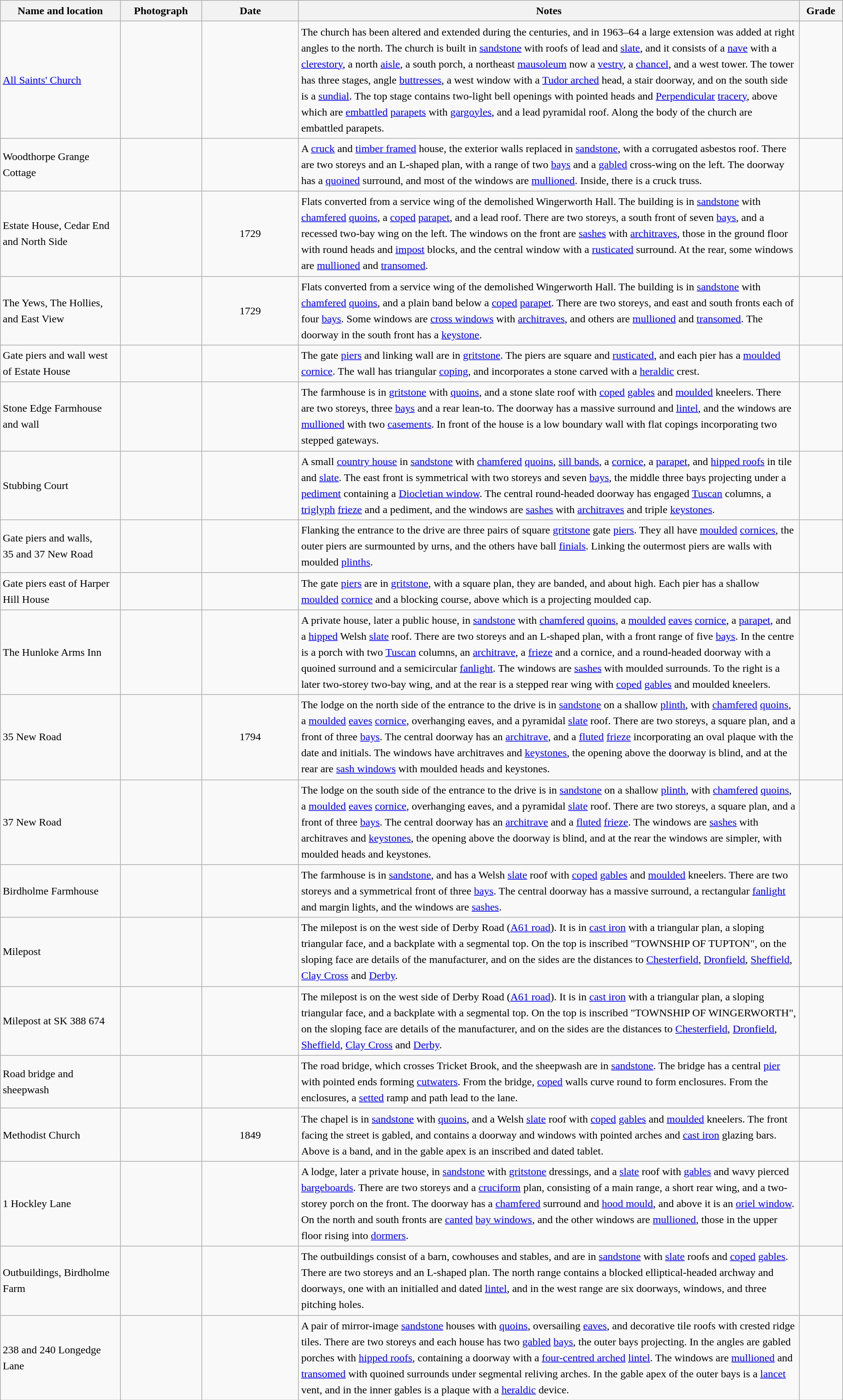<table class="wikitable sortable plainrowheaders" style="width:100%; border:0; text-align:left; line-height:150%;">
<tr>
<th scope="col"  style="width:150px">Name and location</th>
<th scope="col"  style="width:100px" class="unsortable">Photograph</th>
<th scope="col"  style="width:120px">Date</th>
<th scope="col"  style="width:650px" class="unsortable">Notes</th>
<th scope="col"  style="width:50px">Grade</th>
</tr>
<tr>
<td><a href='#'>All Saints' Church</a><br><small></small></td>
<td></td>
<td align="center"></td>
<td>The church has been altered and extended during the centuries, and in 1963–64 a large extension was added at right angles to the north.  The church is built in <a href='#'>sandstone</a> with roofs of lead and <a href='#'>slate</a>, and it consists of a <a href='#'>nave</a> with a <a href='#'>clerestory</a>, a north <a href='#'>aisle</a>, a south porch, a northeast <a href='#'>mausoleum</a> now a <a href='#'>vestry</a>, a <a href='#'>chancel</a>, and a west tower. The tower has three stages, angle <a href='#'>buttresses</a>, a west window with a <a href='#'>Tudor arched</a> head, a stair doorway, and on the south side is a <a href='#'>sundial</a>.  The top stage contains two-light bell openings with pointed heads and <a href='#'>Perpendicular</a> <a href='#'>tracery</a>, above which are <a href='#'>embattled</a> <a href='#'>parapets</a> with <a href='#'>gargoyles</a>, and a lead pyramidal roof.  Along the body of the church are embattled parapets.</td>
<td align="center" ></td>
</tr>
<tr>
<td>Woodthorpe Grange Cottage<br><small></small></td>
<td></td>
<td align="center"></td>
<td>A <a href='#'>cruck</a> and <a href='#'>timber framed</a> house, the exterior walls replaced in <a href='#'>sandstone</a>, with  a corrugated asbestos roof.  There are two storeys and an L-shaped plan, with a range of two <a href='#'>bays</a> and a <a href='#'>gabled</a> cross-wing on the left.  The doorway has a <a href='#'>quoined</a> surround, and most of the windows are <a href='#'>mullioned</a>.  Inside, there is a cruck truss.</td>
<td align="center" ></td>
</tr>
<tr>
<td>Estate House, Cedar End and North Side<br><small></small></td>
<td></td>
<td align="center">1729</td>
<td>Flats converted from a service wing of the demolished Wingerworth Hall.  The building is in <a href='#'>sandstone</a> with <a href='#'>chamfered</a> <a href='#'>quoins</a>, a <a href='#'>coped</a> <a href='#'>parapet</a>, and a lead roof.  There are two storeys, a south front of seven <a href='#'>bays</a>, and a recessed two-bay wing on the left.  The windows on the front are <a href='#'>sashes</a> with <a href='#'>architraves</a>, those in the ground floor with round heads and <a href='#'>impost</a> blocks, and the central window with a <a href='#'>rusticated</a> surround.  At the rear, some windows are <a href='#'>mullioned</a> and <a href='#'>transomed</a>.</td>
<td align="center" ></td>
</tr>
<tr>
<td>The Yews, The Hollies, and East View<br><small></small></td>
<td></td>
<td align="center">1729</td>
<td>Flats converted from a service wing of the demolished Wingerworth Hall.  The building is in <a href='#'>sandstone</a> with <a href='#'>chamfered</a> <a href='#'>quoins</a>, and a plain band below a <a href='#'>coped</a> <a href='#'>parapet</a>.  There are two storeys, and east and south fronts each of four <a href='#'>bays</a>.  Some windows are <a href='#'>cross windows</a> with <a href='#'>architraves</a>, and others are <a href='#'>mullioned</a> and <a href='#'>transomed</a>.  The doorway in the south front has a <a href='#'>keystone</a>.</td>
<td align="center" ></td>
</tr>
<tr>
<td>Gate piers and wall west of Estate House<br><small></small></td>
<td></td>
<td align="center"></td>
<td>The gate <a href='#'>piers</a> and linking wall are in <a href='#'>gritstone</a>.  The piers are square and <a href='#'>rusticated</a>, and each pier has a <a href='#'>moulded</a> <a href='#'>cornice</a>.  The wall has triangular <a href='#'>coping</a>, and incorporates a stone carved with a <a href='#'>heraldic</a> crest.</td>
<td align="center" ></td>
</tr>
<tr>
<td>Stone Edge Farmhouse and wall<br><small></small></td>
<td></td>
<td align="center"></td>
<td>The farmhouse is in <a href='#'>gritstone</a> with <a href='#'>quoins</a>, and a stone slate roof with <a href='#'>coped</a> <a href='#'>gables</a> and <a href='#'>moulded</a> kneelers.  There are two storeys, three <a href='#'>bays</a> and a rear lean-to.  The doorway has a massive surround and <a href='#'>lintel</a>, and the windows are <a href='#'>mullioned</a> with two <a href='#'>casements</a>.  In front of the house is a low boundary wall with flat copings incorporating two stepped gateways.</td>
<td align="center" ></td>
</tr>
<tr>
<td>Stubbing Court<br><small></small></td>
<td></td>
<td align="center"></td>
<td>A small <a href='#'>country house</a> in <a href='#'>sandstone</a> with <a href='#'>chamfered</a> <a href='#'>quoins</a>, <a href='#'>sill bands</a>, a <a href='#'>cornice</a>, a <a href='#'>parapet</a>, and <a href='#'>hipped roofs</a> in tile and <a href='#'>slate</a>.  The east front is symmetrical with two storeys and seven <a href='#'>bays</a>, the middle three bays projecting under a <a href='#'>pediment</a> containing a <a href='#'>Diocletian window</a>.  The central round-headed doorway has engaged <a href='#'>Tuscan</a> columns, a <a href='#'>triglyph</a> <a href='#'>frieze</a> and a pediment, and the windows are <a href='#'>sashes</a> with <a href='#'>architraves</a> and triple <a href='#'>keystones</a>.</td>
<td align="center" ></td>
</tr>
<tr>
<td>Gate piers and walls,<br>35 and 37 New Road<br><small></small></td>
<td></td>
<td align="center"></td>
<td>Flanking the entrance to the drive are three pairs of square <a href='#'>gritstone</a> gate <a href='#'>piers</a>.  They all have <a href='#'>moulded</a> <a href='#'>cornices</a>, the outer piers are surmounted by urns, and the others have ball <a href='#'>finials</a>.  Linking the outermost piers are walls with moulded <a href='#'>plinths</a>.</td>
<td align="center" ></td>
</tr>
<tr>
<td>Gate piers east of Harper Hill House<br><small></small></td>
<td></td>
<td align="center"></td>
<td>The gate <a href='#'>piers</a> are in <a href='#'>gritstone</a>, with a square plan, they are banded, and about  high. Each pier has a shallow <a href='#'>moulded</a> <a href='#'>cornice</a> and a blocking course, above which is a projecting moulded cap.</td>
<td align="center" ></td>
</tr>
<tr>
<td>The Hunloke Arms Inn<br><small></small></td>
<td></td>
<td align="center"></td>
<td>A private house, later a public house, in <a href='#'>sandstone</a> with <a href='#'>chamfered</a> <a href='#'>quoins</a>, a <a href='#'>moulded</a> <a href='#'>eaves</a> <a href='#'>cornice</a>, a <a href='#'>parapet</a>, and a <a href='#'>hipped</a> Welsh <a href='#'>slate</a> roof.  There are two storeys and an L-shaped plan, with a front range of five <a href='#'>bays</a>.  In the centre is a porch with two <a href='#'>Tuscan</a> columns, an <a href='#'>architrave</a>, a <a href='#'>frieze</a> and a cornice, and a round-headed doorway with a quoined surround and a semicircular <a href='#'>fanlight</a>.  The windows are <a href='#'>sashes</a> with moulded surrounds.  To the right is a later two-storey two-bay wing, and at the rear is a stepped rear wing with <a href='#'>coped</a> <a href='#'>gables</a> and moulded kneelers.</td>
<td align="center" ></td>
</tr>
<tr>
<td>35 New Road<br><small></small></td>
<td></td>
<td align="center">1794</td>
<td>The lodge on the north side of the entrance to the drive is in <a href='#'>sandstone</a> on a shallow <a href='#'>plinth</a>, with <a href='#'>chamfered</a> <a href='#'>quoins</a>, a <a href='#'>moulded</a> <a href='#'>eaves</a> <a href='#'>cornice</a>, overhanging eaves, and a pyramidal <a href='#'>slate</a> roof.  There are two storeys, a square plan, and a front of three <a href='#'>bays</a>.  The central doorway has an <a href='#'>architrave</a>, and a <a href='#'>fluted</a> <a href='#'>frieze</a> incorporating an oval plaque with the date and initials.  The windows have architraves and <a href='#'>keystones</a>, the opening above the doorway is blind, and at the rear are <a href='#'>sash windows</a> with moulded heads and keystones.</td>
<td align="center" ></td>
</tr>
<tr>
<td>37 New Road<br><small></small></td>
<td></td>
<td align="center"></td>
<td>The lodge on the south side of the entrance to the drive is in <a href='#'>sandstone</a> on a shallow <a href='#'>plinth</a>, with <a href='#'>chamfered</a> <a href='#'>quoins</a>, a <a href='#'>moulded</a> <a href='#'>eaves</a> <a href='#'>cornice</a>, overhanging eaves, and a pyramidal <a href='#'>slate</a> roof.  There are two storeys, a square plan, and a front of three <a href='#'>bays</a>.  The central doorway has an <a href='#'>architrave</a> and a <a href='#'>fluted</a> <a href='#'>frieze</a>.  The windows are <a href='#'>sashes</a> with architraves and <a href='#'>keystones</a>, the opening above the doorway is blind, and at the rear the windows are simpler, with moulded heads and keystones.</td>
<td align="center" ></td>
</tr>
<tr>
<td>Birdholme Farmhouse<br><small></small></td>
<td></td>
<td align="center"></td>
<td>The farmhouse is in <a href='#'>sandstone</a>, and has a Welsh <a href='#'>slate</a> roof with <a href='#'>coped</a> <a href='#'>gables</a> and <a href='#'>moulded</a> kneelers.  There are two storeys and a symmetrical front of three <a href='#'>bays</a>.  The central doorway has a massive surround, a rectangular <a href='#'>fanlight</a> and margin lights, and the windows are <a href='#'>sashes</a>.</td>
<td align="center" ></td>
</tr>
<tr>
<td>Milepost<br><small></small></td>
<td></td>
<td align="center"></td>
<td>The milepost is on the west side of Derby Road (<a href='#'>A61 road</a>).  It is in <a href='#'>cast iron</a> with a triangular plan, a sloping triangular face, and a backplate with a segmental top.  On the top is inscribed "TOWNSHIP OF TUPTON", on the sloping face are details of the manufacturer, and on the sides are the distances to <a href='#'>Chesterfield</a>, <a href='#'>Dronfield</a>, <a href='#'>Sheffield</a>, <a href='#'>Clay Cross</a> and <a href='#'>Derby</a>.</td>
<td align="center" ></td>
</tr>
<tr>
<td>Milepost at SK 388 674<br><small></small></td>
<td></td>
<td align="center"></td>
<td>The milepost is on the west side of Derby Road (<a href='#'>A61 road</a>).  It is in <a href='#'>cast iron</a> with a triangular plan, a sloping triangular face, and a backplate with a segmental top.  On the top is inscribed "TOWNSHIP OF WINGERWORTH", on the sloping face are details of the manufacturer, and on the sides are the distances to <a href='#'>Chesterfield</a>, <a href='#'>Dronfield</a>, <a href='#'>Sheffield</a>, <a href='#'>Clay Cross</a> and <a href='#'>Derby</a>.</td>
<td align="center" ></td>
</tr>
<tr>
<td>Road bridge and sheepwash<br><small></small></td>
<td></td>
<td align="center"></td>
<td>The road bridge, which crosses Tricket Brook, and the sheepwash are in <a href='#'>sandstone</a>.  The bridge has a central <a href='#'>pier</a> with pointed ends forming <a href='#'>cutwaters</a>.  From the bridge, <a href='#'>coped</a> walls curve round to form enclosures.  From the enclosures, a <a href='#'>setted</a> ramp and path lead to the lane.</td>
<td align="center" ></td>
</tr>
<tr>
<td>Methodist Church<br><small></small></td>
<td></td>
<td align="center">1849</td>
<td>The chapel is in <a href='#'>sandstone</a> with <a href='#'>quoins</a>, and a Welsh <a href='#'>slate</a> roof with <a href='#'>coped</a> <a href='#'>gables</a> and <a href='#'>moulded</a> kneelers.  The front facing the street is gabled, and contains a doorway and windows with pointed arches and <a href='#'>cast iron</a> glazing bars.  Above is a band, and in the gable apex is an inscribed and dated tablet.</td>
<td align="center" ></td>
</tr>
<tr>
<td>1 Hockley Lane<br><small></small></td>
<td></td>
<td align="center"></td>
<td>A lodge, later a private house, in <a href='#'>sandstone</a> with <a href='#'>gritstone</a> dressings, and a <a href='#'>slate</a> roof with <a href='#'>gables</a> and wavy pierced <a href='#'>bargeboards</a>.  There are two storeys and a <a href='#'>cruciform</a> plan, consisting of a main range, a short rear wing, and a two-storey porch on the front.  The doorway has a <a href='#'>chamfered</a> surround and <a href='#'>hood mould</a>, and above it is an <a href='#'>oriel window</a>.  On the north and south fronts are <a href='#'>canted</a> <a href='#'>bay windows</a>, and the other windows are <a href='#'>mullioned</a>, those in the upper floor rising into <a href='#'>dormers</a>.</td>
<td align="center" ></td>
</tr>
<tr>
<td>Outbuildings, Birdholme Farm<br><small></small></td>
<td></td>
<td align="center"></td>
<td>The outbuildings consist of a barn, cowhouses and stables, and are in <a href='#'>sandstone</a> with <a href='#'>slate</a> roofs and <a href='#'>coped</a> <a href='#'>gables</a>.  There are two storeys and an L-shaped plan.  The north range contains a blocked elliptical-headed archway and doorways, one with an initialled and dated <a href='#'>lintel</a>, and in the west range are six doorways, windows, and three pitching holes.</td>
<td align="center" ></td>
</tr>
<tr>
<td>238 and 240 Longedge Lane<br><small></small></td>
<td></td>
<td align="center"></td>
<td>A pair of mirror-image <a href='#'>sandstone</a> houses with <a href='#'>quoins</a>, oversailing <a href='#'>eaves</a>, and decorative tile roofs with crested ridge tiles.  There are two storeys and each house has two <a href='#'>gabled</a> <a href='#'>bays</a>, the outer bays projecting.  In the angles are gabled porches with <a href='#'>hipped roofs</a>, containing a doorway with a <a href='#'>four-centred arched</a> <a href='#'>lintel</a>.  The windows are <a href='#'>mullioned</a> and <a href='#'>transomed</a> with quoined surrounds under segmental reliving arches.  In the gable apex of the outer bays is a <a href='#'>lancet</a> vent, and in the inner gables is a plaque with a <a href='#'>heraldic</a> device.</td>
<td align="center" ></td>
</tr>
<tr>
</tr>
</table>
